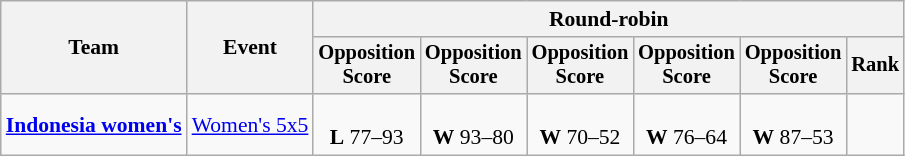<table class="wikitable" style="font-size:90%">
<tr>
<th rowspan=2>Team</th>
<th rowspan=2>Event</th>
<th colspan=6>Round-robin</th>
</tr>
<tr style="font-size:95%">
<th>Opposition<br>Score</th>
<th>Opposition<br>Score</th>
<th>Opposition<br>Score</th>
<th>Opposition<br>Score</th>
<th>Opposition<br>Score</th>
<th>Rank</th>
</tr>
<tr align=center>
<td align=left><strong><a href='#'>Indonesia women's</a></strong></td>
<td align=left><a href='#'>Women's 5x5</a></td>
<td><br> <strong>L</strong> 77–93</td>
<td><br> <strong>W</strong> 93–80</td>
<td><br> <strong>W</strong> 70–52</td>
<td><br> <strong>W</strong> 76–64</td>
<td><br> <strong>W</strong> 87–53</td>
<td></td>
</tr>
</table>
